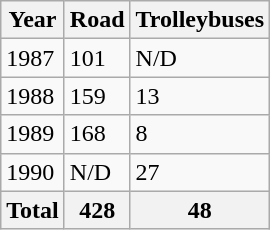<table class="wikitable">
<tr>
<th>Year</th>
<th>Road</th>
<th>Trolleybuses</th>
</tr>
<tr>
<td>1987</td>
<td>101</td>
<td>N/D</td>
</tr>
<tr>
<td>1988</td>
<td>159</td>
<td>13</td>
</tr>
<tr>
<td>1989</td>
<td>168</td>
<td>8</td>
</tr>
<tr>
<td>1990</td>
<td>N/D</td>
<td>27</td>
</tr>
<tr>
<th>Total</th>
<th>428</th>
<th>48</th>
</tr>
</table>
